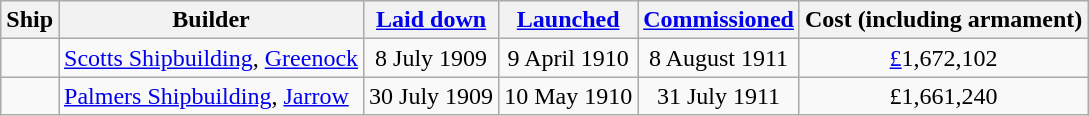<table class="wikitable plainrowheaders">
<tr>
<th scope="col" style="text-align:center;">Ship</th>
<th scope="col" style="text-align:center;">Builder</th>
<th scope="col" style="text-align:center;"><a href='#'>Laid down</a></th>
<th scope="col" style="text-align:center;"><a href='#'>Launched</a></th>
<th scope="col" style="text-align:center;"><a href='#'>Commissioned</a></th>
<th scope="col" style="text-align:center;">Cost (including armament)</th>
</tr>
<tr>
<td scope="row"></td>
<td><a href='#'>Scotts Shipbuilding</a>, <a href='#'>Greenock</a></td>
<td style="text-align:center;">8 July 1909</td>
<td style="text-align:center;">9 April 1910</td>
<td style="text-align:center;">8 August 1911</td>
<td style="text-align:center;"><a href='#'>£</a>1,672,102</td>
</tr>
<tr>
<td scope="row"></td>
<td><a href='#'>Palmers Shipbuilding</a>, <a href='#'>Jarrow</a></td>
<td style="text-align:center;">30 July 1909</td>
<td style="text-align:center;">10 May 1910</td>
<td style="text-align:center;">31 July 1911</td>
<td style="text-align:center;">£1,661,240</td>
</tr>
</table>
